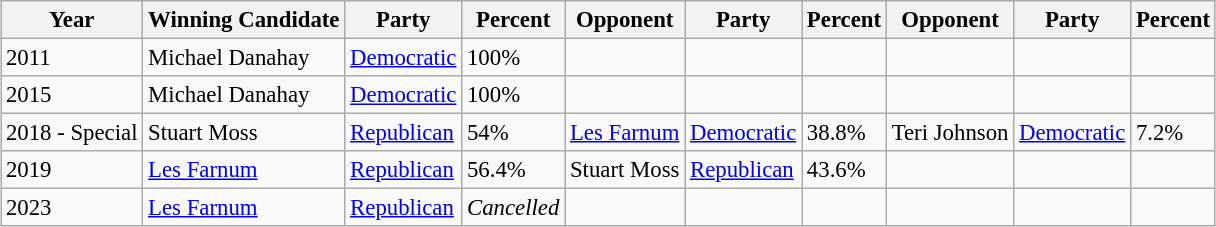<table class="wikitable" style="margin:0.5em auto; font-size:95%;">
<tr>
<th>Year</th>
<th>Winning Candidate</th>
<th>Party</th>
<th>Percent</th>
<th>Opponent</th>
<th>Party</th>
<th>Percent</th>
<th>Opponent</th>
<th>Party</th>
<th>Percent</th>
</tr>
<tr>
<td>2011</td>
<td>Michael Danahay</td>
<td><a href='#'>Democratic</a></td>
<td>100%</td>
<td></td>
<td></td>
<td></td>
<td></td>
<td></td>
<td></td>
</tr>
<tr>
<td>2015</td>
<td>Michael Danahay</td>
<td><a href='#'>Democratic</a></td>
<td>100%</td>
<td></td>
<td></td>
<td></td>
<td></td>
<td></td>
<td></td>
</tr>
<tr>
<td>2018 - Special</td>
<td>Stuart Moss</td>
<td><a href='#'>Republican</a></td>
<td>54%</td>
<td><a href='#'>Les Farnum</a></td>
<td><a href='#'>Democratic</a></td>
<td>38.8%</td>
<td>Teri Johnson</td>
<td><a href='#'>Democratic</a></td>
<td>7.2%</td>
</tr>
<tr>
<td>2019</td>
<td><a href='#'>Les Farnum</a></td>
<td><a href='#'>Republican</a></td>
<td>56.4%</td>
<td>Stuart Moss</td>
<td><a href='#'>Republican</a></td>
<td>43.6%</td>
<td></td>
<td></td>
<td></td>
</tr>
<tr>
<td>2023</td>
<td><a href='#'>Les Farnum</a></td>
<td><a href='#'>Republican</a></td>
<td><em>Cancelled</em></td>
<td></td>
<td></td>
<td></td>
<td></td>
<td></td>
<td></td>
</tr>
</table>
